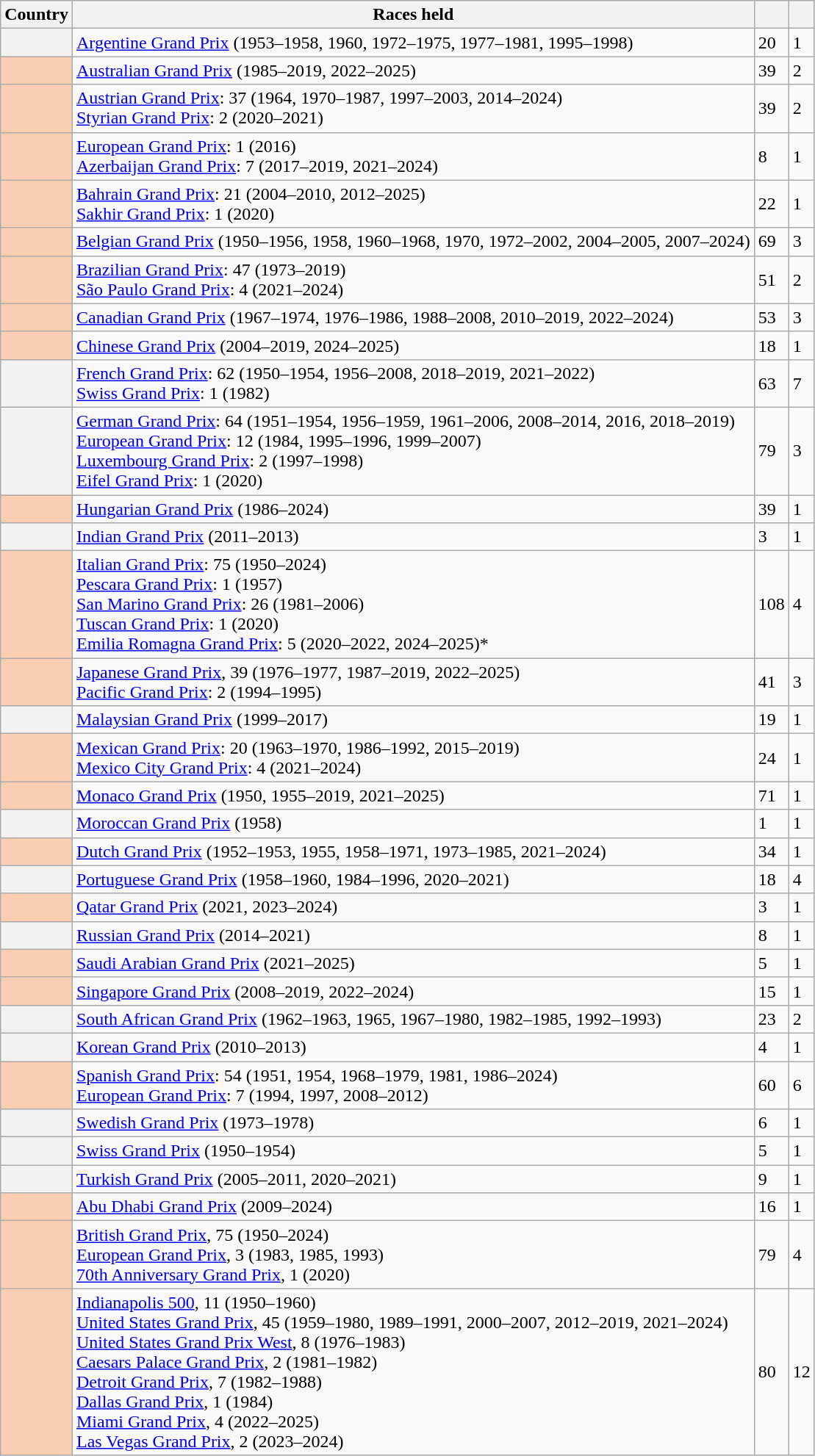<table class="wikitable plainrowheaders sortable">
<tr>
<th scope="col">Country</th>
<th scope="col" class="unsortable">Races held</th>
<th scope="col"></th>
<th scope="col"></th>
</tr>
<tr>
<th scope="row"></th>
<td><a href='#'>Argentine Grand Prix</a> (1953–1958, 1960, 1972–1975, 1977–1981, 1995–1998)</td>
<td>20</td>
<td>1</td>
</tr>
<tr>
<th scope="row" style=background:#FBCEB1></th>
<td><a href='#'>Australian Grand Prix</a> (1985–2019, 2022–2025)</td>
<td>39</td>
<td>2</td>
</tr>
<tr>
<th scope="row" style=background:#FBCEB1></th>
<td><a href='#'>Austrian Grand Prix</a>: 37 (1964, 1970–1987, 1997–2003, 2014–2024)<br><a href='#'>Styrian Grand Prix</a>: 2 (2020–2021)</td>
<td>39</td>
<td>2</td>
</tr>
<tr>
<th scope="row" style=background:#FBCEB1></th>
<td><a href='#'>European Grand Prix</a>: 1 (2016)<br><a href='#'>Azerbaijan Grand Prix</a>: 7 (2017–2019, 2021–2024)</td>
<td>8</td>
<td>1</td>
</tr>
<tr>
<th scope="row" style=background:#FBCEB1></th>
<td><a href='#'>Bahrain Grand Prix</a>: 21 (2004–2010, 2012–2025)<br><a href='#'>Sakhir Grand Prix</a>: 1 (2020)</td>
<td>22</td>
<td>1</td>
</tr>
<tr>
<th scope="row" style=background:#FBCEB1></th>
<td><a href='#'>Belgian Grand Prix</a> (1950–1956, 1958, 1960–1968, 1970, 1972–2002, 2004–2005, 2007–2024)</td>
<td>69</td>
<td>3</td>
</tr>
<tr>
<th scope="row" style=background:#FBCEB1></th>
<td><a href='#'>Brazilian Grand Prix</a>: 47 (1973–2019)<br><a href='#'>São Paulo Grand Prix</a>: 4 (2021–2024)</td>
<td>51</td>
<td>2</td>
</tr>
<tr>
<th scope="row" style=background:#FBCEB1></th>
<td><a href='#'>Canadian Grand Prix</a> (1967–1974, 1976–1986, 1988–2008, 2010–2019, 2022–2024)</td>
<td>53</td>
<td>3</td>
</tr>
<tr>
<th scope="row" style=background:#FBCEB1></th>
<td><a href='#'>Chinese Grand Prix</a> (2004–2019, 2024–2025)</td>
<td>18</td>
<td>1</td>
</tr>
<tr>
<th scope="row"></th>
<td><a href='#'>French Grand Prix</a>: 62 (1950–1954, 1956–2008, 2018–2019, 2021–2022)<br><a href='#'>Swiss Grand Prix</a>: 1 (1982)</td>
<td>63</td>
<td>7</td>
</tr>
<tr>
<th scope="row"></th>
<td><a href='#'>German Grand Prix</a>: 64 (1951–1954, 1956–1959, 1961–2006, 2008–2014, 2016, 2018–2019)<br><a href='#'>European Grand Prix</a>: 12 (1984, 1995–1996, 1999–2007)<br><a href='#'>Luxembourg Grand Prix</a>: 2 (1997–1998)<br><a href='#'>Eifel Grand Prix</a>: 1 (2020)</td>
<td>79</td>
<td>3</td>
</tr>
<tr>
<th scope="row" style=background:#FBCEB1></th>
<td><a href='#'>Hungarian Grand Prix</a> (1986–2024)</td>
<td>39</td>
<td>1</td>
</tr>
<tr>
<th scope="row"></th>
<td><a href='#'>Indian Grand Prix</a> (2011–2013)</td>
<td>3</td>
<td>1</td>
</tr>
<tr>
<th scope="row" style=background:#FBCEB1></th>
<td><a href='#'>Italian Grand Prix</a>: 75 (1950–2024)<br><a href='#'>Pescara Grand Prix</a>: 1 (1957)<br><a href='#'>San Marino Grand Prix</a>: 26 (1981–2006)<br><a href='#'>Tuscan Grand Prix</a>: 1 (2020)<br><a href='#'>Emilia Romagna Grand Prix</a>: 5 (2020–2022, 2024–2025)*</td>
<td>108</td>
<td>4</td>
</tr>
<tr>
<th scope="row" style=background:#FBCEB1></th>
<td><a href='#'>Japanese Grand Prix</a>, 39 (1976–1977, 1987–2019, 2022–2025)<br><a href='#'>Pacific Grand Prix</a>: 2 (1994–1995)</td>
<td>41</td>
<td>3</td>
</tr>
<tr>
<th scope="row"></th>
<td><a href='#'>Malaysian Grand Prix</a> (1999–2017)</td>
<td>19</td>
<td>1</td>
</tr>
<tr>
<th scope="row" style=background:#FBCEB1></th>
<td><a href='#'>Mexican Grand Prix</a>: 20 (1963–1970, 1986–1992, 2015–2019)<br><a href='#'>Mexico City Grand Prix</a>: 4 (2021–2024)</td>
<td>24</td>
<td>1</td>
</tr>
<tr>
<th scope="row" style=background:#FBCEB1></th>
<td><a href='#'>Monaco Grand Prix</a> (1950, 1955–2019, 2021–2025)</td>
<td>71</td>
<td>1</td>
</tr>
<tr>
<th scope="row"></th>
<td><a href='#'>Moroccan Grand Prix</a> (1958)</td>
<td>1</td>
<td>1</td>
</tr>
<tr>
<th scope="row" style=background:#FBCEB1></th>
<td><a href='#'>Dutch Grand Prix</a> (1952–1953, 1955, 1958–1971, 1973–1985, 2021–2024)</td>
<td>34</td>
<td>1</td>
</tr>
<tr>
<th scope="row"></th>
<td><a href='#'>Portuguese Grand Prix</a> (1958–1960, 1984–1996, 2020–2021)</td>
<td>18</td>
<td>4</td>
</tr>
<tr>
<th scope="row" style=background:#FBCEB1></th>
<td><a href='#'>Qatar Grand Prix</a> (2021, 2023–2024)</td>
<td>3</td>
<td>1</td>
</tr>
<tr>
<th scope="row"></th>
<td><a href='#'>Russian Grand Prix</a> (2014–2021)</td>
<td>8</td>
<td>1</td>
</tr>
<tr>
<th scope="row" style=background:#FBCEB1></th>
<td><a href='#'>Saudi Arabian Grand Prix</a> (2021–2025)</td>
<td>5</td>
<td>1</td>
</tr>
<tr>
<th scope="row" style=background:#FBCEB1></th>
<td><a href='#'>Singapore Grand Prix</a> (2008–2019, 2022–2024)</td>
<td>15</td>
<td>1</td>
</tr>
<tr>
<th scope="row"></th>
<td><a href='#'>South African Grand Prix</a> (1962–1963, 1965, 1967–1980, 1982–1985, 1992–1993)</td>
<td>23</td>
<td>2</td>
</tr>
<tr>
<th scope="row"></th>
<td><a href='#'>Korean Grand Prix</a> (2010–2013)</td>
<td>4</td>
<td>1</td>
</tr>
<tr>
<th scope="row" style=background:#FBCEB1></th>
<td><a href='#'>Spanish Grand Prix</a>: 54 (1951, 1954, 1968–1979, 1981, 1986–2024)<br><a href='#'>European Grand Prix</a>: 7 (1994, 1997, 2008–2012)</td>
<td>60</td>
<td>6</td>
</tr>
<tr>
<th scope="row"></th>
<td><a href='#'>Swedish Grand Prix</a> (1973–1978)</td>
<td>6</td>
<td>1</td>
</tr>
<tr>
<th scope="row"></th>
<td><a href='#'>Swiss Grand Prix</a> (1950–1954)</td>
<td>5</td>
<td>1</td>
</tr>
<tr>
<th scope="row"></th>
<td><a href='#'>Turkish Grand Prix</a> (2005–2011, 2020–2021)</td>
<td>9</td>
<td>1</td>
</tr>
<tr>
<th scope="row" style=background:#FBCEB1></th>
<td><a href='#'>Abu Dhabi Grand Prix</a> (2009–2024)</td>
<td>16</td>
<td>1</td>
</tr>
<tr>
<th scope="row" style=background:#FBCEB1></th>
<td><a href='#'>British Grand Prix</a>, 75 (1950–2024)<br><a href='#'>European Grand Prix</a>, 3 (1983, 1985, 1993)<br><a href='#'>70th Anniversary Grand Prix</a>, 1 (2020)</td>
<td>79</td>
<td>4</td>
</tr>
<tr>
<th scope="row" style=background:#FBCEB1></th>
<td><a href='#'>Indianapolis 500</a>, 11 (1950–1960)<br><a href='#'>United States Grand Prix</a>, 45 (1959–1980, 1989–1991, 2000–2007, 2012–2019, 2021–2024)<br><a href='#'>United States Grand Prix West</a>, 8 (1976–1983)<br><a href='#'>Caesars Palace Grand Prix</a>, 2 (1981–1982)<br><a href='#'>Detroit Grand Prix</a>, 7 (1982–1988)<br><a href='#'>Dallas Grand Prix</a>, 1 (1984)<br><a href='#'>Miami Grand Prix</a>, 4 (2022–2025)<br><a href='#'>Las Vegas Grand Prix</a>, 2 (2023–2024)</td>
<td>80</td>
<td>12</td>
</tr>
</table>
